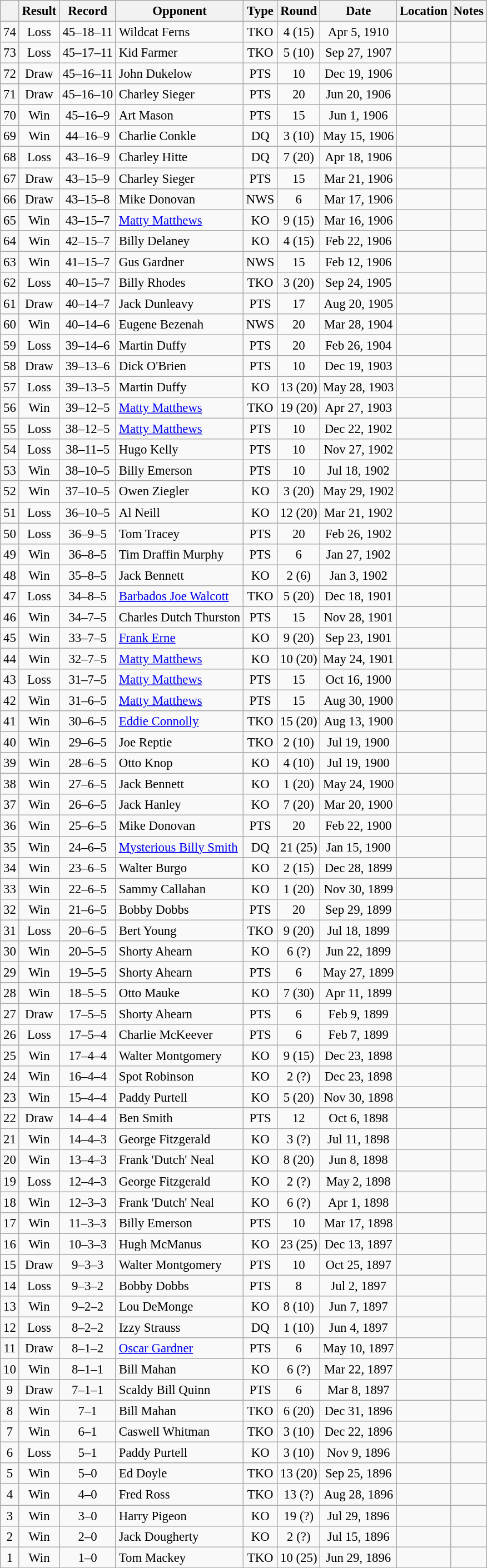<table class="wikitable mw-collapsible" style="text-align:center; font-size:95%">
<tr>
<th></th>
<th>Result</th>
<th>Record</th>
<th>Opponent</th>
<th>Type</th>
<th>Round</th>
<th>Date</th>
<th>Location</th>
<th>Notes</th>
</tr>
<tr>
<td>74</td>
<td>Loss</td>
<td>45–18–11</td>
<td style="text-align:left;">Wildcat Ferns</td>
<td>TKO</td>
<td>4 (15)</td>
<td>Apr 5, 1910</td>
<td style="text-align:left;"></td>
<td></td>
</tr>
<tr>
<td>73</td>
<td>Loss</td>
<td>45–17–11</td>
<td style="text-align:left;">Kid Farmer</td>
<td>TKO</td>
<td>5 (10)</td>
<td>Sep 27, 1907</td>
<td style="text-align:left;"></td>
<td></td>
</tr>
<tr>
<td>72</td>
<td>Draw</td>
<td>45–16–11</td>
<td style="text-align:left;">John Dukelow</td>
<td>PTS</td>
<td>10</td>
<td>Dec 19, 1906</td>
<td style="text-align:left;"></td>
<td></td>
</tr>
<tr>
<td>71</td>
<td>Draw</td>
<td>45–16–10</td>
<td style="text-align:left;">Charley Sieger</td>
<td>PTS</td>
<td>20</td>
<td>Jun 20, 1906</td>
<td style="text-align:left;"></td>
<td></td>
</tr>
<tr>
<td>70</td>
<td>Win</td>
<td>45–16–9</td>
<td style="text-align:left;">Art Mason</td>
<td>PTS</td>
<td>15</td>
<td>Jun 1, 1906</td>
<td style="text-align:left;"></td>
<td></td>
</tr>
<tr>
<td>69</td>
<td>Win</td>
<td>44–16–9</td>
<td style="text-align:left;">Charlie Conkle</td>
<td>DQ</td>
<td>3 (10)</td>
<td>May 15, 1906</td>
<td style="text-align:left;"></td>
<td></td>
</tr>
<tr>
<td>68</td>
<td>Loss</td>
<td>43–16–9</td>
<td style="text-align:left;">Charley Hitte</td>
<td>DQ</td>
<td>7 (20)</td>
<td>Apr 18, 1906</td>
<td style="text-align:left;"></td>
<td></td>
</tr>
<tr>
<td>67</td>
<td>Draw</td>
<td>43–15–9</td>
<td style="text-align:left;">Charley Sieger</td>
<td>PTS</td>
<td>15</td>
<td>Mar 21, 1906</td>
<td style="text-align:left;"></td>
<td></td>
</tr>
<tr>
<td>66</td>
<td>Draw</td>
<td>43–15–8</td>
<td style="text-align:left;">Mike Donovan</td>
<td>NWS</td>
<td>6</td>
<td>Mar 17, 1906</td>
<td style="text-align:left;"></td>
<td></td>
</tr>
<tr>
<td>65</td>
<td>Win</td>
<td>43–15–7</td>
<td style="text-align:left;"><a href='#'>Matty Matthews</a></td>
<td>KO</td>
<td>9 (15)</td>
<td>Mar 16, 1906</td>
<td style="text-align:left;"></td>
<td></td>
</tr>
<tr>
<td>64</td>
<td>Win</td>
<td>42–15–7</td>
<td style="text-align:left;">Billy Delaney</td>
<td>KO</td>
<td>4 (15)</td>
<td>Feb 22, 1906</td>
<td style="text-align:left;"></td>
<td></td>
</tr>
<tr>
<td>63</td>
<td>Win</td>
<td>41–15–7</td>
<td style="text-align:left;">Gus Gardner</td>
<td>NWS</td>
<td>15</td>
<td>Feb 12, 1906</td>
<td style="text-align:left;"></td>
<td></td>
</tr>
<tr>
<td>62</td>
<td>Loss</td>
<td>40–15–7</td>
<td style="text-align:left;">Billy Rhodes</td>
<td>TKO</td>
<td>3 (20)</td>
<td>Sep 24, 1905</td>
<td style="text-align:left;"></td>
<td></td>
</tr>
<tr>
<td>61</td>
<td>Draw</td>
<td>40–14–7</td>
<td style="text-align:left;">Jack Dunleavy</td>
<td>PTS</td>
<td>17</td>
<td>Aug 20, 1905</td>
<td style="text-align:left;"></td>
<td></td>
</tr>
<tr>
<td>60</td>
<td>Win</td>
<td>40–14–6</td>
<td style="text-align:left;">Eugene Bezenah</td>
<td>NWS</td>
<td>20</td>
<td>Mar 28, 1904</td>
<td style="text-align:left;"></td>
<td></td>
</tr>
<tr>
<td>59</td>
<td>Loss</td>
<td>39–14–6</td>
<td style="text-align:left;">Martin Duffy</td>
<td>PTS</td>
<td>20</td>
<td>Feb 26, 1904</td>
<td style="text-align:left;"></td>
<td></td>
</tr>
<tr>
<td>58</td>
<td>Draw</td>
<td>39–13–6</td>
<td style="text-align:left;">Dick O'Brien</td>
<td>PTS</td>
<td>10</td>
<td>Dec 19, 1903</td>
<td style="text-align:left;"></td>
<td></td>
</tr>
<tr>
<td>57</td>
<td>Loss</td>
<td>39–13–5</td>
<td style="text-align:left;">Martin Duffy</td>
<td>KO</td>
<td>13 (20)</td>
<td>May 28, 1903</td>
<td style="text-align:left;"></td>
<td style="text-align:left;"></td>
</tr>
<tr>
<td>56</td>
<td>Win</td>
<td>39–12–5</td>
<td style="text-align:left;"><a href='#'>Matty Matthews</a></td>
<td>TKO</td>
<td>19 (20)</td>
<td>Apr 27, 1903</td>
<td style="text-align:left;"></td>
<td style="text-align:left;"></td>
</tr>
<tr>
<td>55</td>
<td>Loss</td>
<td>38–12–5</td>
<td style="text-align:left;"><a href='#'>Matty Matthews</a></td>
<td>PTS</td>
<td>10</td>
<td>Dec 22, 1902</td>
<td style="text-align:left;"></td>
<td style="text-align:left;"></td>
</tr>
<tr>
<td>54</td>
<td>Loss</td>
<td>38–11–5</td>
<td style="text-align:left;">Hugo Kelly</td>
<td>PTS</td>
<td>10</td>
<td>Nov 27, 1902</td>
<td style="text-align:left;"></td>
<td></td>
</tr>
<tr>
<td>53</td>
<td>Win</td>
<td>38–10–5</td>
<td style="text-align:left;">Billy Emerson</td>
<td>PTS</td>
<td>10</td>
<td>Jul 18, 1902</td>
<td style="text-align:left;"></td>
<td></td>
</tr>
<tr>
<td>52</td>
<td>Win</td>
<td>37–10–5</td>
<td style="text-align:left;">Owen Ziegler</td>
<td>KO</td>
<td>3 (20)</td>
<td>May 29, 1902</td>
<td style="text-align:left;"></td>
<td></td>
</tr>
<tr>
<td>51</td>
<td>Loss</td>
<td>36–10–5</td>
<td style="text-align:left;">Al Neill</td>
<td>KO</td>
<td>12 (20)</td>
<td>Mar 21, 1902</td>
<td style="text-align:left;"></td>
<td></td>
</tr>
<tr>
<td>50</td>
<td>Loss</td>
<td>36–9–5</td>
<td style="text-align:left;">Tom Tracey</td>
<td>PTS</td>
<td>20</td>
<td>Feb 26, 1902</td>
<td style="text-align:left;"></td>
<td></td>
</tr>
<tr>
<td>49</td>
<td>Win</td>
<td>36–8–5</td>
<td style="text-align:left;">Tim Draffin Murphy</td>
<td>PTS</td>
<td>6</td>
<td>Jan 27, 1902</td>
<td style="text-align:left;"></td>
<td></td>
</tr>
<tr>
<td>48</td>
<td>Win</td>
<td>35–8–5</td>
<td style="text-align:left;">Jack Bennett</td>
<td>KO</td>
<td>2 (6)</td>
<td>Jan 3, 1902</td>
<td style="text-align:left;"></td>
<td></td>
</tr>
<tr>
<td>47</td>
<td>Loss</td>
<td>34–8–5</td>
<td style="text-align:left;"><a href='#'>Barbados Joe Walcott</a></td>
<td>TKO</td>
<td>5 (20)</td>
<td>Dec 18, 1901</td>
<td style="text-align:left;"></td>
<td style="text-align:left;"></td>
</tr>
<tr>
<td>46</td>
<td>Win</td>
<td>34–7–5</td>
<td style="text-align:left;">Charles Dutch Thurston</td>
<td>PTS</td>
<td>15</td>
<td>Nov 28, 1901</td>
<td style="text-align:left;"></td>
<td style="text-align:left;"></td>
</tr>
<tr>
<td>45</td>
<td>Win</td>
<td>33–7–5</td>
<td style="text-align:left;"><a href='#'>Frank Erne</a></td>
<td>KO</td>
<td>9 (20)</td>
<td>Sep 23, 1901</td>
<td style="text-align:left;"></td>
<td style="text-align:left;"></td>
</tr>
<tr>
<td>44</td>
<td>Win</td>
<td>32–7–5</td>
<td style="text-align:left;"><a href='#'>Matty Matthews</a></td>
<td>KO</td>
<td>10 (20)</td>
<td>May 24, 1901</td>
<td style="text-align:left;"></td>
<td style="text-align:left;"></td>
</tr>
<tr>
<td>43</td>
<td>Loss</td>
<td>31–7–5</td>
<td style="text-align:left;"><a href='#'>Matty Matthews</a></td>
<td>PTS</td>
<td>15</td>
<td>Oct 16, 1900</td>
<td style="text-align:left;"></td>
<td style="text-align:left;"></td>
</tr>
<tr>
<td>42</td>
<td>Win</td>
<td>31–6–5</td>
<td style="text-align:left;"><a href='#'>Matty Matthews</a></td>
<td>PTS</td>
<td>15</td>
<td>Aug 30, 1900</td>
<td style="text-align:left;"></td>
<td style="text-align:left;"></td>
</tr>
<tr>
<td>41</td>
<td>Win</td>
<td>30–6–5</td>
<td style="text-align:left;"><a href='#'>Eddie Connolly</a></td>
<td>TKO</td>
<td>15 (20)</td>
<td>Aug 13, 1900</td>
<td style="text-align:left;"></td>
<td style="text-align:left;"></td>
</tr>
<tr>
<td>40</td>
<td>Win</td>
<td>29–6–5</td>
<td style="text-align:left;">Joe Reptie</td>
<td>TKO</td>
<td>2 (10)</td>
<td>Jul 19, 1900</td>
<td style="text-align:left;"></td>
<td></td>
</tr>
<tr>
<td>39</td>
<td>Win</td>
<td>28–6–5</td>
<td style="text-align:left;">Otto Knop</td>
<td>KO</td>
<td>4 (10)</td>
<td>Jul 19, 1900</td>
<td style="text-align:left;"></td>
<td></td>
</tr>
<tr>
<td>38</td>
<td>Win</td>
<td>27–6–5</td>
<td style="text-align:left;">Jack Bennett</td>
<td>KO</td>
<td>1 (20)</td>
<td>May 24, 1900</td>
<td style="text-align:left;"></td>
<td></td>
</tr>
<tr>
<td>37</td>
<td>Win</td>
<td>26–6–5</td>
<td style="text-align:left;">Jack Hanley</td>
<td>KO</td>
<td>7 (20)</td>
<td>Mar 20, 1900</td>
<td style="text-align:left;"></td>
<td></td>
</tr>
<tr>
<td>36</td>
<td>Win</td>
<td>25–6–5</td>
<td style="text-align:left;">Mike Donovan</td>
<td>PTS</td>
<td>20</td>
<td>Feb 22, 1900</td>
<td style="text-align:left;"></td>
<td style="text-align:left;"></td>
</tr>
<tr>
<td>35</td>
<td>Win</td>
<td>24–6–5</td>
<td style="text-align:left;"><a href='#'>Mysterious Billy Smith</a></td>
<td>DQ</td>
<td>21 (25)</td>
<td>Jan 15, 1900</td>
<td style="text-align:left;"></td>
<td style="text-align:left;"></td>
</tr>
<tr>
<td>34</td>
<td>Win</td>
<td>23–6–5</td>
<td style="text-align:left;">Walter Burgo</td>
<td>KO</td>
<td>2 (15)</td>
<td>Dec 28, 1899</td>
<td style="text-align:left;"></td>
<td></td>
</tr>
<tr>
<td>33</td>
<td>Win</td>
<td>22–6–5</td>
<td style="text-align:left;">Sammy Callahan</td>
<td>KO</td>
<td>1 (20)</td>
<td>Nov 30, 1899</td>
<td style="text-align:left;"></td>
<td></td>
</tr>
<tr>
<td>32</td>
<td>Win</td>
<td>21–6–5</td>
<td style="text-align:left;">Bobby Dobbs</td>
<td>PTS</td>
<td>20</td>
<td>Sep 29, 1899</td>
<td style="text-align:left;"></td>
<td></td>
</tr>
<tr>
<td>31</td>
<td>Loss</td>
<td>20–6–5</td>
<td style="text-align:left;">Bert Young</td>
<td>TKO</td>
<td>9 (20)</td>
<td>Jul 18, 1899</td>
<td style="text-align:left;"></td>
<td></td>
</tr>
<tr>
<td>30</td>
<td>Win</td>
<td>20–5–5</td>
<td style="text-align:left;">Shorty Ahearn</td>
<td>KO</td>
<td>6 (?)</td>
<td>Jun 22, 1899</td>
<td style="text-align:left;"></td>
<td></td>
</tr>
<tr>
<td>29</td>
<td>Win</td>
<td>19–5–5</td>
<td style="text-align:left;">Shorty Ahearn</td>
<td>PTS</td>
<td>6</td>
<td>May 27, 1899</td>
<td style="text-align:left;"></td>
<td></td>
</tr>
<tr>
<td>28</td>
<td>Win</td>
<td>18–5–5</td>
<td style="text-align:left;">Otto Mauke</td>
<td>KO</td>
<td>7 (30)</td>
<td>Apr 11, 1899</td>
<td style="text-align:left;"></td>
<td></td>
</tr>
<tr>
<td>27</td>
<td>Draw</td>
<td>17–5–5</td>
<td style="text-align:left;">Shorty Ahearn</td>
<td>PTS</td>
<td>6</td>
<td>Feb 9, 1899</td>
<td style="text-align:left;"></td>
<td></td>
</tr>
<tr>
<td>26</td>
<td>Loss</td>
<td>17–5–4</td>
<td style="text-align:left;">Charlie McKeever</td>
<td>PTS</td>
<td>6</td>
<td>Feb 7, 1899</td>
<td style="text-align:left;"></td>
<td></td>
</tr>
<tr>
<td>25</td>
<td>Win</td>
<td>17–4–4</td>
<td style="text-align:left;">Walter Montgomery</td>
<td>KO</td>
<td>9 (15)</td>
<td>Dec 23, 1898</td>
<td style="text-align:left;"></td>
<td></td>
</tr>
<tr>
<td>24</td>
<td>Win</td>
<td>16–4–4</td>
<td style="text-align:left;">Spot Robinson</td>
<td>KO</td>
<td>2 (?)</td>
<td>Dec 23, 1898</td>
<td style="text-align:left;"></td>
<td style="text-align:left;"></td>
</tr>
<tr>
<td>23</td>
<td>Win</td>
<td>15–4–4</td>
<td style="text-align:left;">Paddy Purtell</td>
<td>KO</td>
<td>5 (20)</td>
<td>Nov 30, 1898</td>
<td style="text-align:left;"></td>
<td></td>
</tr>
<tr>
<td>22</td>
<td>Draw</td>
<td>14–4–4</td>
<td style="text-align:left;">Ben Smith</td>
<td>PTS</td>
<td>12</td>
<td>Oct 6, 1898</td>
<td style="text-align:left;"></td>
<td></td>
</tr>
<tr>
<td>21</td>
<td>Win</td>
<td>14–4–3</td>
<td style="text-align:left;">George Fitzgerald</td>
<td>KO</td>
<td>3 (?)</td>
<td>Jul 11, 1898</td>
<td style="text-align:left;"></td>
<td></td>
</tr>
<tr>
<td>20</td>
<td>Win</td>
<td>13–4–3</td>
<td style="text-align:left;">Frank 'Dutch' Neal</td>
<td>KO</td>
<td>8 (20)</td>
<td>Jun 8, 1898</td>
<td style="text-align:left;"></td>
<td></td>
</tr>
<tr>
<td>19</td>
<td>Loss</td>
<td>12–4–3</td>
<td style="text-align:left;">George Fitzgerald</td>
<td>KO</td>
<td>2 (?)</td>
<td>May 2, 1898</td>
<td style="text-align:left;"></td>
<td></td>
</tr>
<tr>
<td>18</td>
<td>Win</td>
<td>12–3–3</td>
<td style="text-align:left;">Frank 'Dutch' Neal</td>
<td>KO</td>
<td>6 (?)</td>
<td>Apr 1, 1898</td>
<td style="text-align:left;"></td>
<td></td>
</tr>
<tr>
<td>17</td>
<td>Win</td>
<td>11–3–3</td>
<td style="text-align:left;">Billy Emerson</td>
<td>PTS</td>
<td>10</td>
<td>Mar 17, 1898</td>
<td style="text-align:left;"></td>
<td></td>
</tr>
<tr>
<td>16</td>
<td>Win</td>
<td>10–3–3</td>
<td style="text-align:left;">Hugh McManus</td>
<td>KO</td>
<td>23 (25)</td>
<td>Dec 13, 1897</td>
<td style="text-align:left;"></td>
<td></td>
</tr>
<tr>
<td>15</td>
<td>Draw</td>
<td>9–3–3</td>
<td style="text-align:left;">Walter Montgomery</td>
<td>PTS</td>
<td>10</td>
<td>Oct 25, 1897</td>
<td style="text-align:left;"></td>
<td></td>
</tr>
<tr>
<td>14</td>
<td>Loss</td>
<td>9–3–2</td>
<td style="text-align:left;">Bobby Dobbs</td>
<td>PTS</td>
<td>8</td>
<td>Jul 2, 1897</td>
<td style="text-align:left;"></td>
<td></td>
</tr>
<tr>
<td>13</td>
<td>Win</td>
<td>9–2–2</td>
<td style="text-align:left;">Lou DeMonge</td>
<td>KO</td>
<td>8 (10)</td>
<td>Jun 7, 1897</td>
<td style="text-align:left;"></td>
<td></td>
</tr>
<tr>
<td>12</td>
<td>Loss</td>
<td>8–2–2</td>
<td style="text-align:left;">Izzy Strauss</td>
<td>DQ</td>
<td>1 (10)</td>
<td>Jun 4, 1897</td>
<td style="text-align:left;"></td>
<td></td>
</tr>
<tr>
<td>11</td>
<td>Draw</td>
<td>8–1–2</td>
<td style="text-align:left;"><a href='#'>Oscar Gardner</a></td>
<td>PTS</td>
<td>6</td>
<td>May 10, 1897</td>
<td style="text-align:left;"></td>
<td></td>
</tr>
<tr>
<td>10</td>
<td>Win</td>
<td>8–1–1</td>
<td style="text-align:left;">Bill Mahan</td>
<td>KO</td>
<td>6 (?)</td>
<td>Mar 22, 1897</td>
<td style="text-align:left;"></td>
<td></td>
</tr>
<tr>
<td>9</td>
<td>Draw</td>
<td>7–1–1</td>
<td style="text-align:left;">Scaldy Bill Quinn</td>
<td>PTS</td>
<td>6</td>
<td>Mar 8, 1897</td>
<td style="text-align:left;"></td>
<td></td>
</tr>
<tr>
<td>8</td>
<td>Win</td>
<td>7–1</td>
<td style="text-align:left;">Bill Mahan</td>
<td>TKO</td>
<td>6 (20)</td>
<td>Dec 31, 1896</td>
<td style="text-align:left;"></td>
<td></td>
</tr>
<tr>
<td>7</td>
<td>Win</td>
<td>6–1</td>
<td style="text-align:left;">Caswell Whitman</td>
<td>TKO</td>
<td>3 (10)</td>
<td>Dec 22, 1896</td>
<td style="text-align:left;"></td>
<td></td>
</tr>
<tr>
<td>6</td>
<td>Loss</td>
<td>5–1</td>
<td style="text-align:left;">Paddy Purtell</td>
<td>KO</td>
<td>3 (10)</td>
<td>Nov 9, 1896</td>
<td style="text-align:left;"></td>
<td></td>
</tr>
<tr>
<td>5</td>
<td>Win</td>
<td>5–0</td>
<td style="text-align:left;">Ed Doyle</td>
<td>TKO</td>
<td>13 (20)</td>
<td>Sep 25, 1896</td>
<td style="text-align:left;"></td>
<td></td>
</tr>
<tr>
<td>4</td>
<td>Win</td>
<td>4–0</td>
<td style="text-align:left;">Fred Ross</td>
<td>TKO</td>
<td>13 (?)</td>
<td>Aug 28, 1896</td>
<td style="text-align:left;"></td>
<td></td>
</tr>
<tr>
<td>3</td>
<td>Win</td>
<td>3–0</td>
<td style="text-align:left;">Harry Pigeon</td>
<td>KO</td>
<td>19 (?)</td>
<td>Jul 29, 1896</td>
<td style="text-align:left;"></td>
<td></td>
</tr>
<tr>
<td>2</td>
<td>Win</td>
<td>2–0</td>
<td style="text-align:left;">Jack Dougherty</td>
<td>KO</td>
<td>2 (?)</td>
<td>Jul 15, 1896</td>
<td style="text-align:left;"></td>
<td></td>
</tr>
<tr>
<td>1</td>
<td>Win</td>
<td>1–0</td>
<td style="text-align:left;">Tom Mackey</td>
<td>TKO</td>
<td>10 (25)</td>
<td>Jun 29, 1896</td>
<td style="text-align:left;"></td>
<td></td>
</tr>
<tr>
</tr>
</table>
